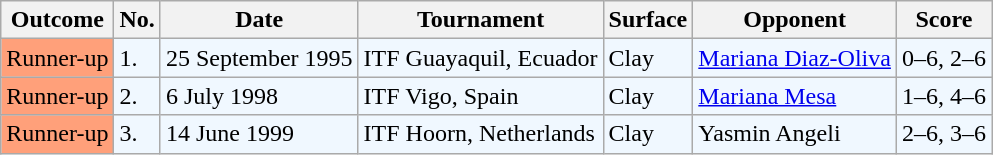<table class="sortable wikitable">
<tr>
<th>Outcome</th>
<th>No.</th>
<th>Date</th>
<th>Tournament</th>
<th>Surface</th>
<th>Opponent</th>
<th class="unsortable">Score</th>
</tr>
<tr bgcolor="#f0f8ff">
<td style="background:#ffa07a;">Runner-up</td>
<td>1.</td>
<td>25 September 1995</td>
<td>ITF Guayaquil, Ecuador</td>
<td>Clay</td>
<td> <a href='#'>Mariana Diaz-Oliva</a></td>
<td>0–6, 2–6</td>
</tr>
<tr bgcolor="#f0f8ff">
<td style="background:#ffa07a;">Runner-up</td>
<td>2.</td>
<td>6 July 1998</td>
<td>ITF Vigo, Spain</td>
<td>Clay</td>
<td> <a href='#'>Mariana Mesa</a></td>
<td>1–6, 4–6</td>
</tr>
<tr bgcolor="#f0f8ff">
<td style="background:#ffa07a;">Runner-up</td>
<td>3.</td>
<td>14 June 1999</td>
<td>ITF Hoorn, Netherlands</td>
<td>Clay</td>
<td> Yasmin Angeli</td>
<td>2–6, 3–6</td>
</tr>
</table>
